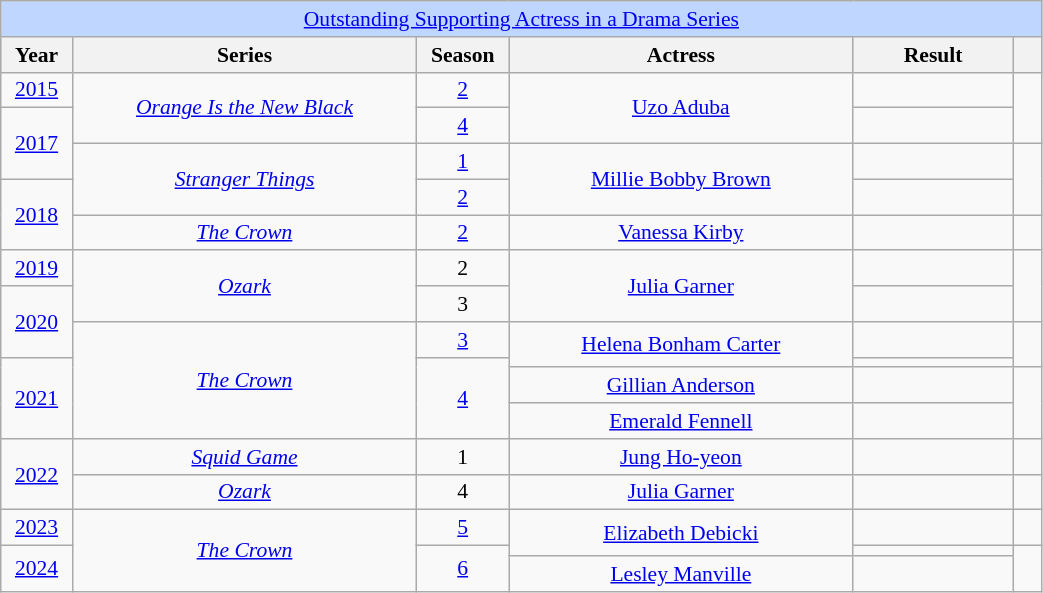<table class="wikitable plainrowheaders" style="text-align: center; font-size: 90%" width=55%>
<tr ---- bgcolor="#bfd7ff">
<td colspan=6 align=center><a href='#'>Outstanding Supporting Actress in a Drama Series</a></td>
</tr>
<tr ---- bgcolor="#bfd7ff">
<th scope="col" style="width:1%;">Year</th>
<th scope="col" style="width:12%;">Series</th>
<th scope="col" style="width:1%;">Season</th>
<th scope="col" style="width:12%;">Actress</th>
<th scope="col" style="width:5%;">Result</th>
<th scope="col" style="width:1%;"></th>
</tr>
<tr>
<td><a href='#'>2015</a></td>
<td rowspan="2"><em><a href='#'>Orange Is the New Black</a></em></td>
<td><a href='#'>2</a></td>
<td rowspan="2"><a href='#'>Uzo Aduba</a></td>
<td></td>
<td rowspan="2"></td>
</tr>
<tr>
<td rowspan="2"><a href='#'>2017</a></td>
<td><a href='#'>4</a></td>
<td></td>
</tr>
<tr>
<td rowspan="2"><em><a href='#'>Stranger Things</a></em></td>
<td><a href='#'>1</a></td>
<td rowspan="2"><a href='#'>Millie Bobby Brown</a></td>
<td></td>
<td rowspan="2"></td>
</tr>
<tr>
<td rowspan="2"><a href='#'>2018</a></td>
<td><a href='#'>2</a></td>
<td></td>
</tr>
<tr>
<td><em><a href='#'>The Crown</a></em></td>
<td><a href='#'>2</a></td>
<td><a href='#'>Vanessa Kirby</a></td>
<td></td>
<td></td>
</tr>
<tr>
<td><a href='#'>2019</a></td>
<td rowspan="2"><em><a href='#'>Ozark</a></em></td>
<td>2</td>
<td rowspan="2"><a href='#'>Julia Garner</a></td>
<td></td>
<td rowspan="2"></td>
</tr>
<tr>
<td rowspan="2"><a href='#'>2020</a></td>
<td>3</td>
<td></td>
</tr>
<tr>
<td rowspan="4"><em><a href='#'>The Crown</a></em></td>
<td><a href='#'>3</a></td>
<td rowspan="2"><a href='#'>Helena Bonham Carter</a></td>
<td></td>
<td rowspan="2"></td>
</tr>
<tr>
<td rowspan="3"><a href='#'>2021</a></td>
<td rowspan="3"><a href='#'>4</a></td>
<td></td>
</tr>
<tr>
<td><a href='#'>Gillian Anderson</a></td>
<td></td>
<td rowspan="2"></td>
</tr>
<tr>
<td><a href='#'>Emerald Fennell</a></td>
<td></td>
</tr>
<tr>
<td rowspan="2"><a href='#'>2022</a></td>
<td><em><a href='#'>Squid Game</a></em></td>
<td>1</td>
<td><a href='#'>Jung Ho-yeon</a></td>
<td></td>
<td></td>
</tr>
<tr>
<td><em><a href='#'>Ozark</a></em></td>
<td>4</td>
<td><a href='#'>Julia Garner</a></td>
<td></td>
<td></td>
</tr>
<tr>
<td><a href='#'>2023</a></td>
<td rowspan="3"><em><a href='#'>The Crown</a></em></td>
<td><a href='#'>5</a></td>
<td rowspan="2"><a href='#'>Elizabeth Debicki</a></td>
<td></td>
<td></td>
</tr>
<tr>
<td rowspan="2"><a href='#'>2024</a></td>
<td rowspan="2"><a href='#'>6</a></td>
<td></td>
<td rowspan="2"></td>
</tr>
<tr>
<td><a href='#'>Lesley Manville</a></td>
<td></td>
</tr>
</table>
